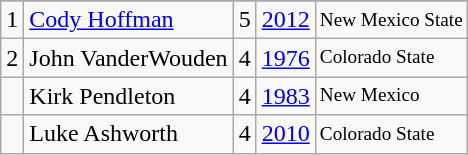<table class="wikitable">
<tr>
</tr>
<tr>
<td>1</td>
<td><a href='#'>Cody Hoffman</a></td>
<td>5</td>
<td><a href='#'>2012</a></td>
<td style="font-size:80%;">New Mexico State</td>
</tr>
<tr>
<td>2</td>
<td>John VanderWouden</td>
<td>4</td>
<td><a href='#'>1976</a></td>
<td style="font-size:80%;">Colorado State</td>
</tr>
<tr>
<td></td>
<td>Kirk Pendleton</td>
<td>4</td>
<td><a href='#'>1983</a></td>
<td style="font-size:80%;">New Mexico</td>
</tr>
<tr>
<td></td>
<td>Luke Ashworth</td>
<td>4</td>
<td><a href='#'>2010</a></td>
<td style="font-size:80%;">Colorado State</td>
</tr>
</table>
